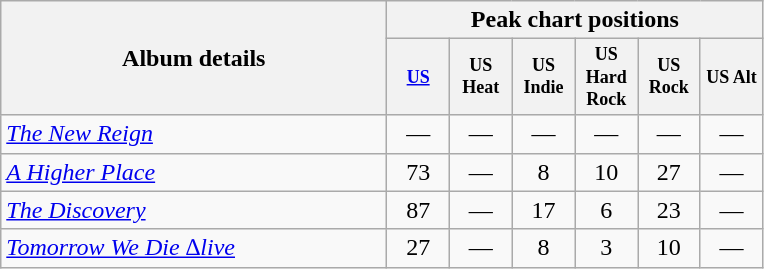<table class="wikitable" style="text-align:center;">
<tr>
<th rowspan =  2 width = 250>Album details</th>
<th colspan =  6>Peak chart positions</th>
</tr>
<tr>
<th style = "width:3em;font-size:75%"><a href='#'>US</a></th>
<th style = "width:3em;font-size:75%">US Heat</th>
<th style = "width:3em;font-size:75%">US Indie</th>
<th style = "width:3em;font-size:75%">US Hard Rock</th>
<th style = "width:3em;font-size:75%">US Rock</th>
<th style = "width:3em;font-size:75%">US Alt</th>
</tr>
<tr>
<td align=left><em><a href='#'>The New Reign</a></em><br></td>
<td>—</td>
<td>—</td>
<td>—</td>
<td>—</td>
<td>—</td>
<td>—</td>
</tr>
<tr>
<td align=left><em><a href='#'>A Higher Place</a></em><br></td>
<td>73</td>
<td>—</td>
<td>8</td>
<td>10</td>
<td>27</td>
<td>—</td>
</tr>
<tr>
<td align=left><em><a href='#'>The Discovery</a></em><br></td>
<td>87</td>
<td>—</td>
<td>17</td>
<td>6</td>
<td>23</td>
<td>—</td>
</tr>
<tr>
<td align=left><em><a href='#'>Tomorrow We Die ∆live</a></em><br></td>
<td>27</td>
<td>—</td>
<td>8</td>
<td>3</td>
<td>10</td>
<td>—</td>
</tr>
</table>
